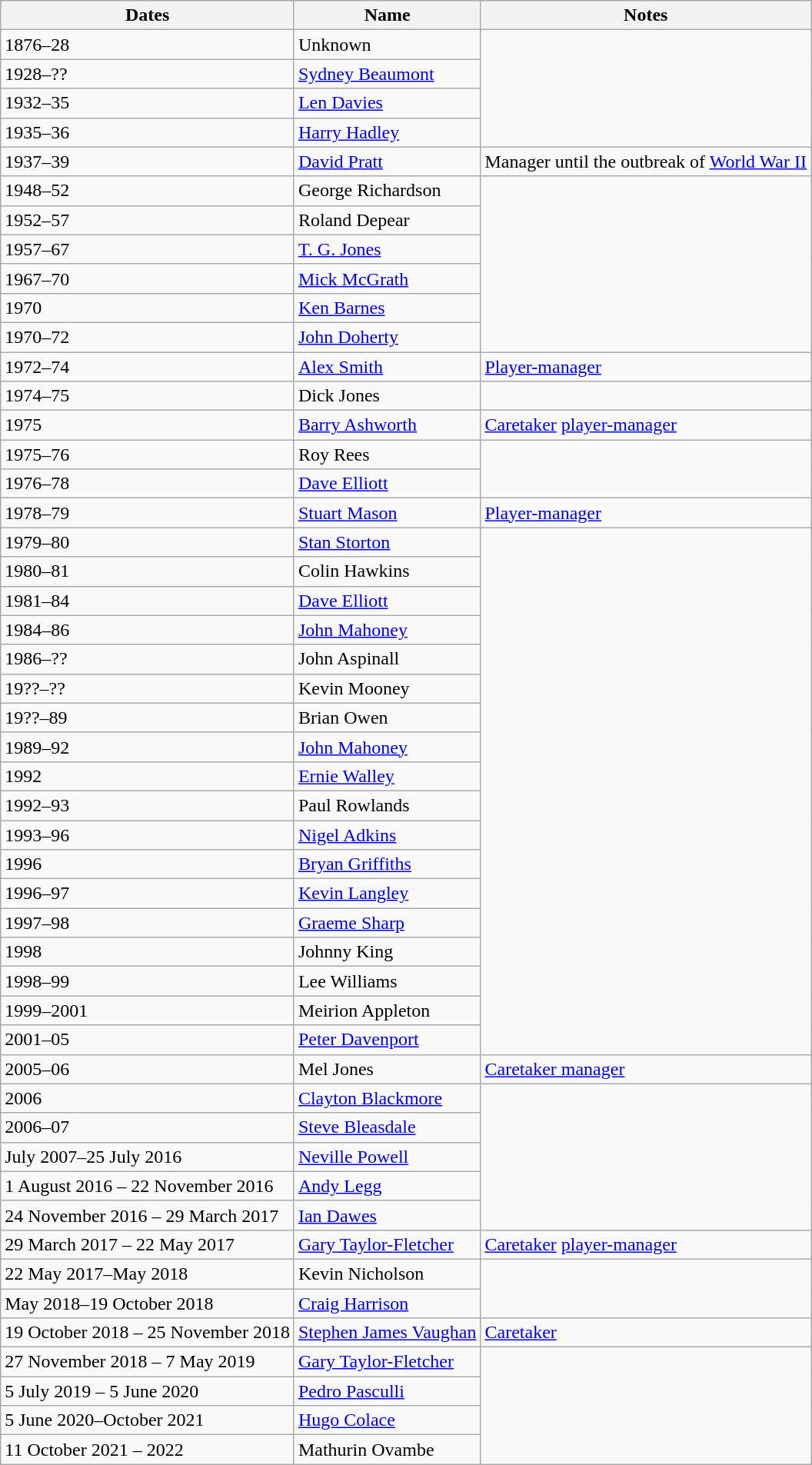<table class="wikitable">
<tr>
<th>Dates</th>
<th>Name</th>
<th>Notes</th>
</tr>
<tr>
<td>1876–28</td>
<td>Unknown</td>
</tr>
<tr>
<td>1928–??</td>
<td> <a href='#'>Sydney Beaumont</a></td>
</tr>
<tr>
<td>1932–35</td>
<td> <a href='#'>Len Davies</a></td>
</tr>
<tr>
<td>1935–36</td>
<td> <a href='#'>Harry Hadley</a></td>
</tr>
<tr>
<td>1937–39</td>
<td> <a href='#'>David Pratt</a></td>
<td>Manager until the outbreak of <a href='#'>World War II</a></td>
</tr>
<tr>
<td>1948–52</td>
<td> George Richardson</td>
</tr>
<tr>
<td>1952–57</td>
<td> Roland Depear</td>
</tr>
<tr>
<td>1957–67</td>
<td> <a href='#'>T. G. Jones</a></td>
</tr>
<tr>
<td>1967–70</td>
<td> <a href='#'>Mick McGrath</a></td>
</tr>
<tr>
<td>1970</td>
<td> <a href='#'>Ken Barnes</a></td>
</tr>
<tr>
<td>1970–72</td>
<td> <a href='#'>John Doherty</a></td>
</tr>
<tr>
<td>1972–74</td>
<td> <a href='#'>Alex Smith</a></td>
<td><a href='#'>Player-manager</a></td>
</tr>
<tr>
<td>1974–75</td>
<td> Dick Jones</td>
</tr>
<tr>
<td>1975</td>
<td> <a href='#'>Barry Ashworth</a></td>
<td><a href='#'>Caretaker</a> <a href='#'>player-manager</a></td>
</tr>
<tr>
<td>1975–76</td>
<td> Roy Rees</td>
</tr>
<tr>
<td>1976–78</td>
<td> <a href='#'>Dave Elliott</a></td>
</tr>
<tr>
<td>1978–79</td>
<td> <a href='#'>Stuart Mason</a></td>
<td><a href='#'>Player-manager</a></td>
</tr>
<tr>
<td>1979–80</td>
<td> <a href='#'>Stan Storton</a></td>
</tr>
<tr>
<td>1980–81</td>
<td> Colin Hawkins</td>
</tr>
<tr>
<td>1981–84</td>
<td> <a href='#'>Dave Elliott</a></td>
</tr>
<tr>
<td>1984–86</td>
<td> <a href='#'>John Mahoney</a></td>
</tr>
<tr>
<td>1986–??</td>
<td> John Aspinall</td>
</tr>
<tr>
<td>19??–??</td>
<td> Kevin Mooney</td>
</tr>
<tr>
<td>19??–89</td>
<td> Brian Owen</td>
</tr>
<tr>
<td>1989–92</td>
<td> <a href='#'>John Mahoney</a></td>
</tr>
<tr>
<td>1992</td>
<td> <a href='#'>Ernie Walley</a></td>
</tr>
<tr>
<td>1992–93</td>
<td> Paul Rowlands</td>
</tr>
<tr>
<td>1993–96</td>
<td> <a href='#'>Nigel Adkins</a></td>
</tr>
<tr>
<td>1996</td>
<td> <a href='#'>Bryan Griffiths</a></td>
</tr>
<tr>
<td>1996–97</td>
<td> <a href='#'>Kevin Langley</a></td>
</tr>
<tr>
<td>1997–98</td>
<td> <a href='#'>Graeme Sharp</a></td>
</tr>
<tr>
<td>1998</td>
<td> Johnny King</td>
</tr>
<tr>
<td>1998–99</td>
<td> Lee Williams</td>
</tr>
<tr>
<td>1999–2001</td>
<td> Meirion Appleton</td>
</tr>
<tr>
<td>2001–05</td>
<td> <a href='#'>Peter Davenport</a></td>
</tr>
<tr>
<td>2005–06</td>
<td> Mel Jones</td>
<td><a href='#'>Caretaker manager</a></td>
</tr>
<tr>
<td>2006</td>
<td> <a href='#'>Clayton Blackmore</a></td>
</tr>
<tr>
<td>2006–07</td>
<td> <a href='#'>Steve Bleasdale</a></td>
</tr>
<tr>
<td>July 2007–25 July 2016</td>
<td> <a href='#'>Neville Powell</a></td>
</tr>
<tr>
<td>1 August 2016 – 22 November 2016</td>
<td> <a href='#'>Andy Legg</a></td>
</tr>
<tr>
<td>24 November 2016 – 29 March 2017</td>
<td> <a href='#'>Ian Dawes</a></td>
</tr>
<tr>
<td>29 March 2017 – 22 May 2017</td>
<td> <a href='#'>Gary Taylor-Fletcher</a></td>
<td><a href='#'>Caretaker</a> <a href='#'>player-manager</a></td>
</tr>
<tr>
<td>22 May 2017–May 2018</td>
<td> Kevin Nicholson</td>
</tr>
<tr>
<td>May 2018–19 October 2018</td>
<td> <a href='#'>Craig Harrison</a></td>
</tr>
<tr>
<td>19 October 2018 – 25 November 2018</td>
<td> <a href='#'>Stephen James Vaughan</a></td>
<td><a href='#'>Caretaker</a></td>
</tr>
<tr>
<td>27 November 2018 – 7 May 2019</td>
<td> <a href='#'>Gary Taylor-Fletcher</a></td>
</tr>
<tr>
<td>5 July 2019 – 5 June 2020</td>
<td> <a href='#'>Pedro Pasculli</a></td>
</tr>
<tr>
<td>5 June 2020–October 2021</td>
<td> <a href='#'>Hugo Colace</a></td>
</tr>
<tr>
<td>11 October 2021 – 2022</td>
<td> Mathurin Ovambe</td>
</tr>
</table>
